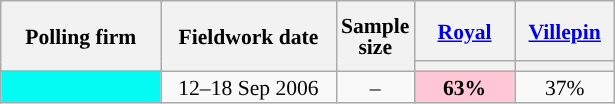<table class="wikitable sortable" style="text-align:center;font-size:90%;line-height:14px;">
<tr style="height:40px;">
<th style="width:100px;" rowspan="2">Polling firm</th>
<th style="width:110px;" rowspan="2">Fieldwork date</th>
<th style="width:35px;" rowspan="2">Sample<br>size</th>
<th class="unsortable" style="width:60px;"><a href='#'>Royal</a><br></th>
<th class="unsortable" style="width:60px;"><a href='#'>Villepin</a><br></th>
</tr>
<tr>
<th style="background:"></th>
<th style="background:"></th>
</tr>
<tr>
<td style="background:#04FBF4;"></td>
<td data-sort-value="2006-09-18">12–18 Sep 2006</td>
<td>–</td>
<td style="background:#FFC6D5;"><strong>63%</strong></td>
<td>37%</td>
</tr>
</table>
